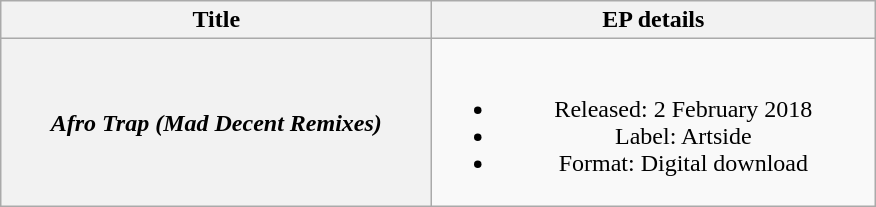<table class="wikitable plainrowheaders" style="text-align:center;">
<tr>
<th scope="col" style="width:17.5em;">Title</th>
<th scope="col" style="width:18em;">EP details</th>
</tr>
<tr>
<th scope="row"><em>Afro Trap (Mad Decent Remixes)</em><br></th>
<td><br><ul><li>Released: 2 February 2018</li><li>Label: Artside</li><li>Format: Digital download</li></ul></td>
</tr>
</table>
